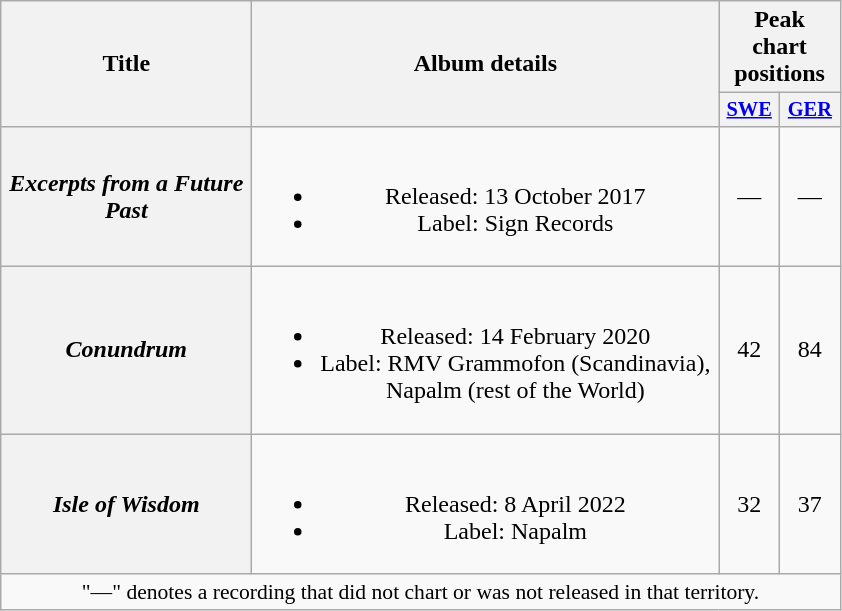<table class="wikitable plainrowheaders" style="text-align:center;">
<tr>
<th scope="col" rowspan="2" style="width:10em;">Title</th>
<th scope="col" rowspan="2" style="width:19em;">Album details</th>
<th scope="col" colspan="2">Peak chart positions</th>
</tr>
<tr>
<th scope="col" style="width:2.5em;font-size:85%;"><a href='#'>SWE</a><br></th>
<th scope="col" style="width:2.5em;font-size:85%;"><a href='#'>GER</a><br></th>
</tr>
<tr>
<th scope="row"><em>Excerpts from a Future Past</em></th>
<td><br><ul><li>Released: 13 October 2017</li><li>Label: Sign Records</li></ul></td>
<td>—</td>
<td>—</td>
</tr>
<tr>
<th scope="row"><em>Conundrum</em></th>
<td><br><ul><li>Released: 14 February 2020</li><li>Label: RMV Grammofon (Scandinavia), Napalm (rest of the World)</li></ul></td>
<td>42</td>
<td>84</td>
</tr>
<tr>
<th scope="row"><em>Isle of Wisdom</em></th>
<td><br><ul><li>Released: 8 April 2022</li><li>Label: Napalm</li></ul></td>
<td>32<br></td>
<td>37</td>
</tr>
<tr>
<td colspan="14" style="font-size:90%">"—" denotes a recording that did not chart or was not released in that territory.</td>
</tr>
</table>
